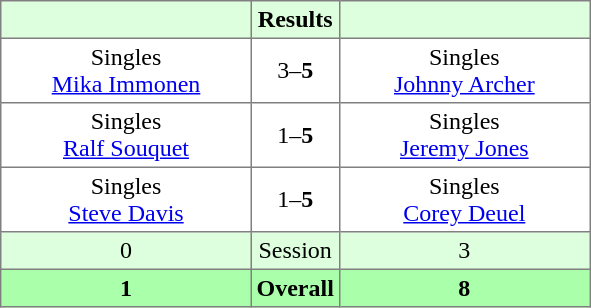<table border="1" cellpadding="3" style="border-collapse: collapse;">
<tr bgcolor="#ddffdd">
<th width="160"></th>
<th>Results</th>
<th width="160"></th>
</tr>
<tr>
<td align="center">Singles<br><a href='#'>Mika Immonen</a></td>
<td align="center">3–<strong>5</strong></td>
<td align="center">Singles<br><a href='#'>Johnny Archer</a></td>
</tr>
<tr>
<td align="center">Singles<br><a href='#'>Ralf Souquet</a></td>
<td align="center">1–<strong>5</strong></td>
<td align="center">Singles<br><a href='#'>Jeremy Jones</a></td>
</tr>
<tr>
<td align="center">Singles<br><a href='#'>Steve Davis</a></td>
<td align="center">1–<strong>5</strong></td>
<td align="center">Singles<br><a href='#'>Corey Deuel</a></td>
</tr>
<tr bgcolor="#ddffdd">
<td align="center">0</td>
<td align="center">Session</td>
<td align="center">3</td>
</tr>
<tr bgcolor="#aaffaa">
<th align="center">1</th>
<th align="center">Overall</th>
<th align="center">8</th>
</tr>
</table>
